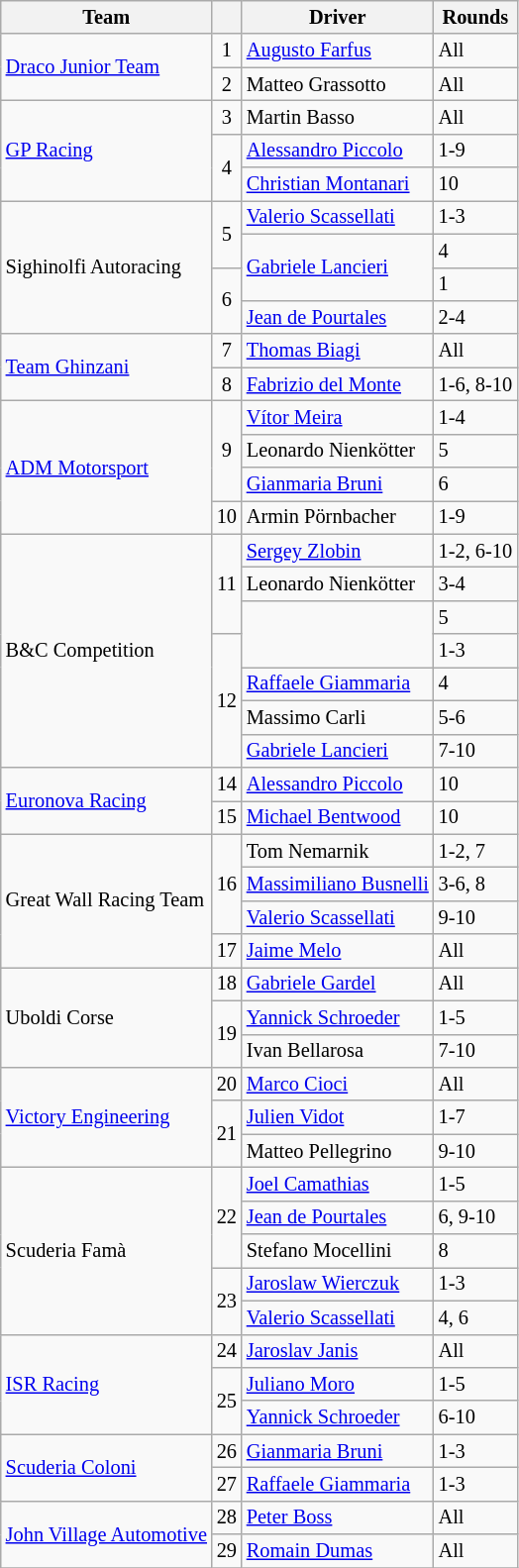<table class="wikitable" style="font-size:85%">
<tr>
<th>Team</th>
<th></th>
<th>Driver</th>
<th>Rounds</th>
</tr>
<tr>
<td rowspan=2> <a href='#'>Draco Junior Team</a></td>
<td align=center>1</td>
<td> <a href='#'>Augusto Farfus</a></td>
<td>All</td>
</tr>
<tr>
<td align=center>2</td>
<td> Matteo Grassotto</td>
<td>All</td>
</tr>
<tr>
<td rowspan=3> <a href='#'>GP Racing</a></td>
<td align=center>3</td>
<td> Martin Basso</td>
<td>All</td>
</tr>
<tr>
<td rowspan=2 align=center>4</td>
<td> <a href='#'>Alessandro Piccolo</a></td>
<td>1-9</td>
</tr>
<tr>
<td> <a href='#'>Christian Montanari</a></td>
<td>10</td>
</tr>
<tr>
<td rowspan=4> Sighinolfi Autoracing</td>
<td rowspan=2 align=center>5</td>
<td> <a href='#'>Valerio Scassellati</a></td>
<td>1-3</td>
</tr>
<tr>
<td rowspan=2> <a href='#'>Gabriele Lancieri</a></td>
<td>4</td>
</tr>
<tr>
<td rowspan=2 align=center>6</td>
<td>1</td>
</tr>
<tr>
<td> <a href='#'>Jean de Pourtales</a></td>
<td>2-4</td>
</tr>
<tr>
<td rowspan=2> <a href='#'>Team Ghinzani</a></td>
<td align=center>7</td>
<td> <a href='#'>Thomas Biagi</a></td>
<td>All</td>
</tr>
<tr>
<td align=center>8</td>
<td> <a href='#'>Fabrizio del Monte</a></td>
<td>1-6, 8-10</td>
</tr>
<tr>
<td rowspan=4> <a href='#'>ADM Motorsport</a></td>
<td rowspan=3 align=center>9</td>
<td> <a href='#'>Vítor Meira</a></td>
<td>1-4</td>
</tr>
<tr>
<td> Leonardo Nienkötter</td>
<td>5</td>
</tr>
<tr>
<td> <a href='#'>Gianmaria Bruni</a></td>
<td>6</td>
</tr>
<tr>
<td align=center>10</td>
<td> Armin Pörnbacher</td>
<td>1-9</td>
</tr>
<tr>
<td rowspan=7> B&C Competition</td>
<td rowspan=3 align=center>11</td>
<td> <a href='#'>Sergey Zlobin</a></td>
<td>1-2, 6-10</td>
</tr>
<tr>
<td> Leonardo Nienkötter</td>
<td>3-4</td>
</tr>
<tr>
<td rowspan=2> </td>
<td>5</td>
</tr>
<tr>
<td rowspan=4 align=center>12</td>
<td>1-3</td>
</tr>
<tr>
<td> <a href='#'>Raffaele Giammaria</a></td>
<td>4</td>
</tr>
<tr>
<td> Massimo Carli</td>
<td>5-6</td>
</tr>
<tr>
<td> <a href='#'>Gabriele Lancieri</a></td>
<td>7-10</td>
</tr>
<tr>
<td rowspan=2> <a href='#'>Euronova Racing</a></td>
<td align=center>14</td>
<td> <a href='#'>Alessandro Piccolo</a></td>
<td>10</td>
</tr>
<tr>
<td align=center>15</td>
<td> <a href='#'>Michael Bentwood</a></td>
<td>10</td>
</tr>
<tr>
<td rowspan=4 nowrap> Great Wall Racing Team</td>
<td rowspan=3 align=center>16</td>
<td> Tom Nemarnik</td>
<td>1-2, 7</td>
</tr>
<tr>
<td nowrap> <a href='#'>Massimiliano Busnelli</a></td>
<td>3-6, 8</td>
</tr>
<tr>
<td> <a href='#'>Valerio Scassellati</a></td>
<td>9-10</td>
</tr>
<tr>
<td align=center>17</td>
<td> <a href='#'>Jaime Melo</a></td>
<td>All</td>
</tr>
<tr>
<td rowspan=3> Uboldi Corse</td>
<td align=center>18</td>
<td> <a href='#'>Gabriele Gardel</a></td>
<td>All</td>
</tr>
<tr>
<td rowspan=2 align=center>19</td>
<td> <a href='#'>Yannick Schroeder</a></td>
<td>1-5</td>
</tr>
<tr>
<td> Ivan Bellarosa</td>
<td>7-10</td>
</tr>
<tr>
<td rowspan=3> <a href='#'>Victory Engineering</a></td>
<td align=center>20</td>
<td> <a href='#'>Marco Cioci</a></td>
<td>All</td>
</tr>
<tr>
<td rowspan=2 align=center>21</td>
<td> <a href='#'>Julien Vidot</a></td>
<td>1-7</td>
</tr>
<tr>
<td> Matteo Pellegrino</td>
<td>9-10</td>
</tr>
<tr>
<td rowspan=5> Scuderia Famà</td>
<td rowspan=3 align=center>22</td>
<td> <a href='#'>Joel Camathias</a></td>
<td>1-5</td>
</tr>
<tr>
<td> <a href='#'>Jean de Pourtales</a></td>
<td>6, 9-10</td>
</tr>
<tr>
<td> Stefano Mocellini</td>
<td>8</td>
</tr>
<tr>
<td rowspan=2 align=center>23</td>
<td> <a href='#'>Jaroslaw Wierczuk</a></td>
<td>1-3</td>
</tr>
<tr>
<td> <a href='#'>Valerio Scassellati</a></td>
<td>4, 6</td>
</tr>
<tr>
<td rowspan=3> <a href='#'>ISR Racing</a></td>
<td align=center>24</td>
<td> <a href='#'>Jaroslav Janis</a></td>
<td>All</td>
</tr>
<tr>
<td rowspan=2 align=center>25</td>
<td> <a href='#'>Juliano Moro</a></td>
<td>1-5</td>
</tr>
<tr>
<td> <a href='#'>Yannick Schroeder</a></td>
<td>6-10</td>
</tr>
<tr>
<td rowspan=2> <a href='#'>Scuderia Coloni</a></td>
<td align=center>26</td>
<td> <a href='#'>Gianmaria Bruni</a></td>
<td>1-3</td>
</tr>
<tr>
<td align=center>27</td>
<td> <a href='#'>Raffaele Giammaria</a></td>
<td>1-3</td>
</tr>
<tr>
<td rowspan=2> <a href='#'>John Village Automotive</a></td>
<td align=center>28</td>
<td> <a href='#'>Peter Boss</a></td>
<td>All</td>
</tr>
<tr>
<td align=center>29</td>
<td> <a href='#'>Romain Dumas</a></td>
<td>All</td>
</tr>
<tr>
</tr>
</table>
